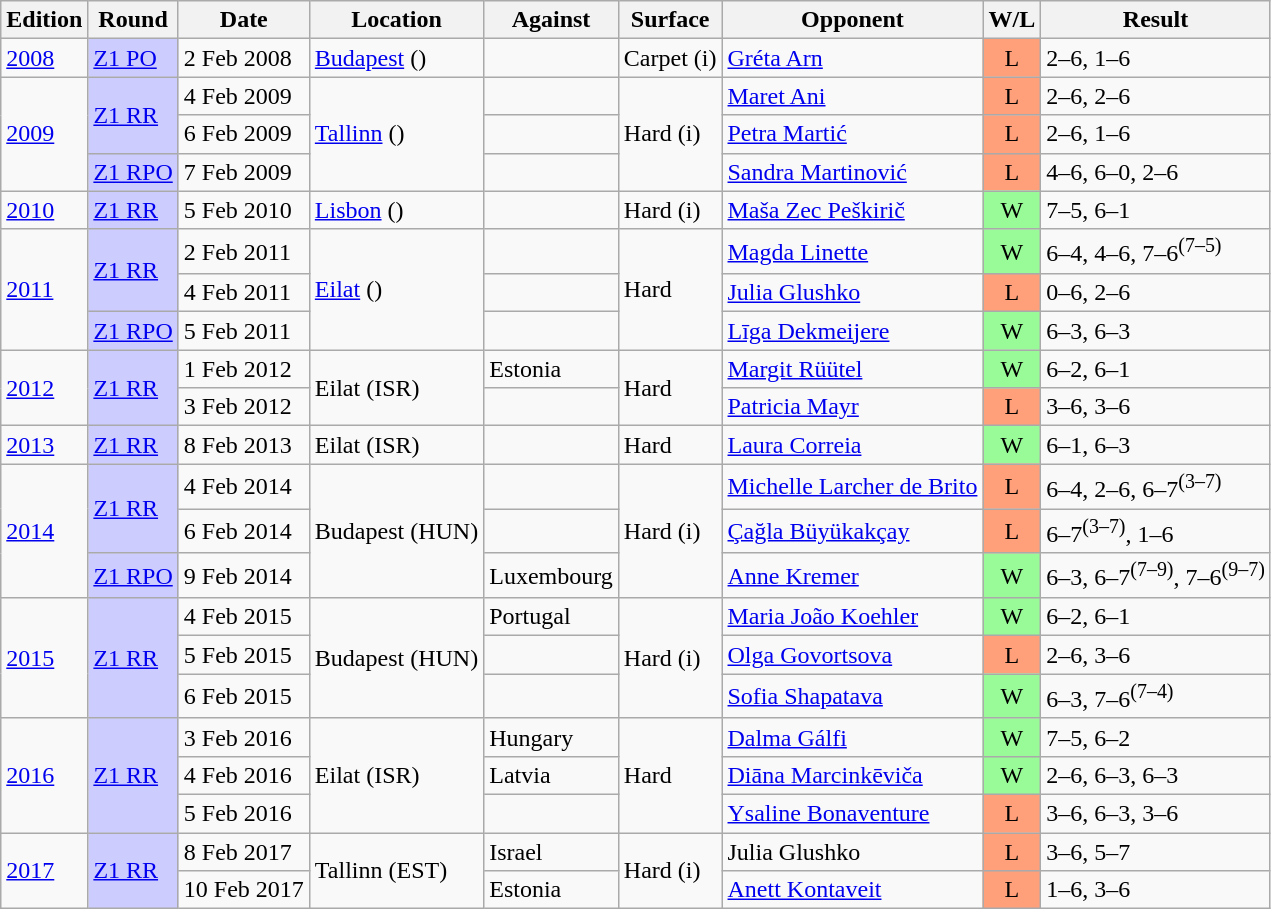<table class="wikitable">
<tr>
<th>Edition</th>
<th>Round</th>
<th>Date</th>
<th>Location</th>
<th>Against</th>
<th>Surface</th>
<th>Opponent</th>
<th>W/L</th>
<th>Result</th>
</tr>
<tr>
<td><a href='#'>2008</a></td>
<td bgcolor=#ccf><a href='#'>Z1 PO</a></td>
<td>2 Feb 2008</td>
<td><a href='#'>Budapest</a> ()</td>
<td></td>
<td>Carpet (i)</td>
<td><a href='#'>Gréta Arn</a></td>
<td style="background:#ffa07a; text-align:center;">L</td>
<td>2–6, 1–6</td>
</tr>
<tr>
<td rowspan="3"><a href='#'>2009</a></td>
<td bgcolor=#ccf rowspan="2"><a href='#'>Z1 RR</a></td>
<td>4 Feb 2009</td>
<td rowspan="3"><a href='#'>Tallinn</a> ()</td>
<td></td>
<td rowspan=3>Hard (i)</td>
<td><a href='#'>Maret Ani</a></td>
<td style="background:#ffa07a; text-align:center;">L</td>
<td>2–6, 2–6</td>
</tr>
<tr>
<td>6 Feb 2009</td>
<td></td>
<td><a href='#'>Petra Martić</a></td>
<td style="background:#ffa07a; text-align:center;">L</td>
<td>2–6, 1–6</td>
</tr>
<tr>
<td bgcolor=#ccf><a href='#'>Z1 RPO</a></td>
<td>7 Feb 2009</td>
<td></td>
<td><a href='#'>Sandra Martinović</a></td>
<td style="background:#ffa07a; text-align:center;">L</td>
<td>4–6, 6–0, 2–6</td>
</tr>
<tr>
<td><a href='#'>2010</a></td>
<td bgcolor=#ccf><a href='#'>Z1 RR</a></td>
<td>5 Feb 2010</td>
<td><a href='#'>Lisbon</a> ()</td>
<td></td>
<td>Hard (i)</td>
<td><a href='#'>Maša Zec Peškirič</a></td>
<td style="background:#98fb98; text-align:center;">W</td>
<td>7–5, 6–1</td>
</tr>
<tr>
<td rowspan="3"><a href='#'>2011</a></td>
<td bgcolor=#ccf rowspan="2"><a href='#'>Z1 RR</a></td>
<td>2 Feb 2011</td>
<td rowspan="3"><a href='#'>Eilat</a> ()</td>
<td></td>
<td rowspan=3>Hard</td>
<td><a href='#'>Magda Linette</a></td>
<td style="background:#98fb98; text-align:center;">W</td>
<td>6–4, 4–6, 7–6<sup>(7–5)</sup></td>
</tr>
<tr>
<td>4 Feb 2011</td>
<td></td>
<td><a href='#'>Julia Glushko</a></td>
<td style="background:#ffa07a; text-align:center;">L</td>
<td>0–6, 2–6</td>
</tr>
<tr>
<td bgcolor=#ccf><a href='#'>Z1 RPO</a></td>
<td>5 Feb 2011</td>
<td></td>
<td><a href='#'>Līga Dekmeijere</a></td>
<td style="background:#98fb98; text-align:center;">W</td>
<td>6–3, 6–3</td>
</tr>
<tr>
<td rowspan="2"><a href='#'>2012</a></td>
<td bgcolor=#ccf rowspan="2"><a href='#'>Z1 RR</a></td>
<td>1 Feb 2012</td>
<td rowspan="2">Eilat (ISR)</td>
<td> Estonia</td>
<td rowspan=2>Hard</td>
<td><a href='#'>Margit Rüütel</a></td>
<td style="background:#98fb98; text-align:center;">W</td>
<td>6–2, 6–1</td>
</tr>
<tr>
<td>3 Feb 2012</td>
<td></td>
<td><a href='#'>Patricia Mayr</a></td>
<td style="background:#ffa07a; text-align:center;">L</td>
<td>3–6, 3–6</td>
</tr>
<tr>
<td><a href='#'>2013</a></td>
<td bgcolor=#ccf><a href='#'>Z1 RR</a></td>
<td>8 Feb 2013</td>
<td>Eilat (ISR)</td>
<td></td>
<td>Hard</td>
<td><a href='#'>Laura Correia</a></td>
<td style="background:#98fb98; text-align:center;">W</td>
<td>6–1, 6–3</td>
</tr>
<tr>
<td rowspan="3"><a href='#'>2014</a></td>
<td bgcolor=#ccf rowspan="2"><a href='#'>Z1 RR</a></td>
<td>4 Feb 2014</td>
<td rowspan="3">Budapest (HUN)</td>
<td></td>
<td rowspan=3>Hard (i)</td>
<td><a href='#'>Michelle Larcher de Brito</a></td>
<td style="background:#ffa07a; text-align:center;">L</td>
<td>6–4, 2–6, 6–7<sup>(3–7)</sup></td>
</tr>
<tr>
<td>6 Feb 2014</td>
<td></td>
<td><a href='#'>Çağla Büyükakçay</a></td>
<td style="background:#ffa07a; text-align:center;">L</td>
<td>6–7<sup>(3–7)</sup>, 1–6</td>
</tr>
<tr>
<td bgcolor=#ccf><a href='#'>Z1 RPO</a></td>
<td>9 Feb 2014</td>
<td> Luxembourg</td>
<td><a href='#'>Anne Kremer</a></td>
<td style="background:#98fb98; text-align:center;">W</td>
<td>6–3, 6–7<sup>(7–9)</sup>, 7–6<sup>(9–7)</sup></td>
</tr>
<tr>
<td rowspan="3"><a href='#'>2015</a></td>
<td bgcolor=#ccf rowspan="3"><a href='#'>Z1 RR</a></td>
<td>4 Feb 2015</td>
<td rowspan="3">Budapest (HUN)</td>
<td> Portugal</td>
<td rowspan=3>Hard (i)</td>
<td><a href='#'>Maria João Koehler</a></td>
<td style="background:#98fb98; text-align:center;">W</td>
<td>6–2, 6–1</td>
</tr>
<tr>
<td>5 Feb 2015</td>
<td></td>
<td><a href='#'>Olga Govortsova</a></td>
<td style="background:#ffa07a; text-align:center;">L</td>
<td>2–6, 3–6</td>
</tr>
<tr>
<td>6 Feb 2015</td>
<td></td>
<td><a href='#'>Sofia Shapatava</a></td>
<td style="background:#98fb98; text-align:center;">W</td>
<td>6–3, 7–6<sup>(7–4)</sup></td>
</tr>
<tr>
<td rowspan="3"><a href='#'>2016</a></td>
<td bgcolor=#ccf rowspan="3"><a href='#'>Z1 RR</a></td>
<td>3 Feb 2016</td>
<td rowspan="3">Eilat (ISR)</td>
<td> Hungary</td>
<td rowspan=3>Hard</td>
<td><a href='#'>Dalma Gálfi</a></td>
<td style="background:#98fb98; text-align:center;">W</td>
<td>7–5, 6–2</td>
</tr>
<tr>
<td>4 Feb 2016</td>
<td> Latvia</td>
<td><a href='#'>Diāna Marcinkēviča</a></td>
<td style="background:#98fb98; text-align:center;">W</td>
<td>2–6, 6–3, 6–3</td>
</tr>
<tr>
<td>5 Feb 2016</td>
<td></td>
<td><a href='#'>Ysaline Bonaventure</a></td>
<td style="background:#ffa07a; text-align:center;">L</td>
<td>3–6, 6–3, 3–6</td>
</tr>
<tr>
<td rowspan="2"><a href='#'>2017</a></td>
<td bgcolor=#ccf rowspan="2"><a href='#'>Z1 RR</a></td>
<td>8 Feb 2017</td>
<td rowspan="2">Tallinn (EST)</td>
<td> Israel</td>
<td rowspan=2>Hard (i)</td>
<td>Julia Glushko</td>
<td style="background:#ffa07a; text-align:center;">L</td>
<td>3–6, 5–7</td>
</tr>
<tr>
<td>10 Feb 2017</td>
<td> Estonia</td>
<td><a href='#'>Anett Kontaveit</a></td>
<td style="background:#ffa07a; text-align:center;">L</td>
<td>1–6, 3–6</td>
</tr>
</table>
